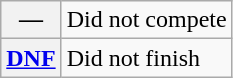<table class="wikitable">
<tr>
<th scope="row">—</th>
<td>Did not compete</td>
</tr>
<tr>
<th scope="row"><a href='#'>DNF</a></th>
<td>Did not finish</td>
</tr>
</table>
